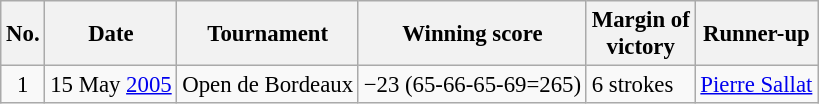<table class="wikitable" style="font-size:95%;">
<tr>
<th>No.</th>
<th>Date</th>
<th>Tournament</th>
<th>Winning score</th>
<th>Margin of<br>victory</th>
<th>Runner-up</th>
</tr>
<tr>
<td align=center>1</td>
<td align=right>15 May <a href='#'>2005</a></td>
<td>Open de Bordeaux</td>
<td>−23 (65-66-65-69=265)</td>
<td>6 strokes</td>
<td> <a href='#'>Pierre Sallat</a></td>
</tr>
</table>
